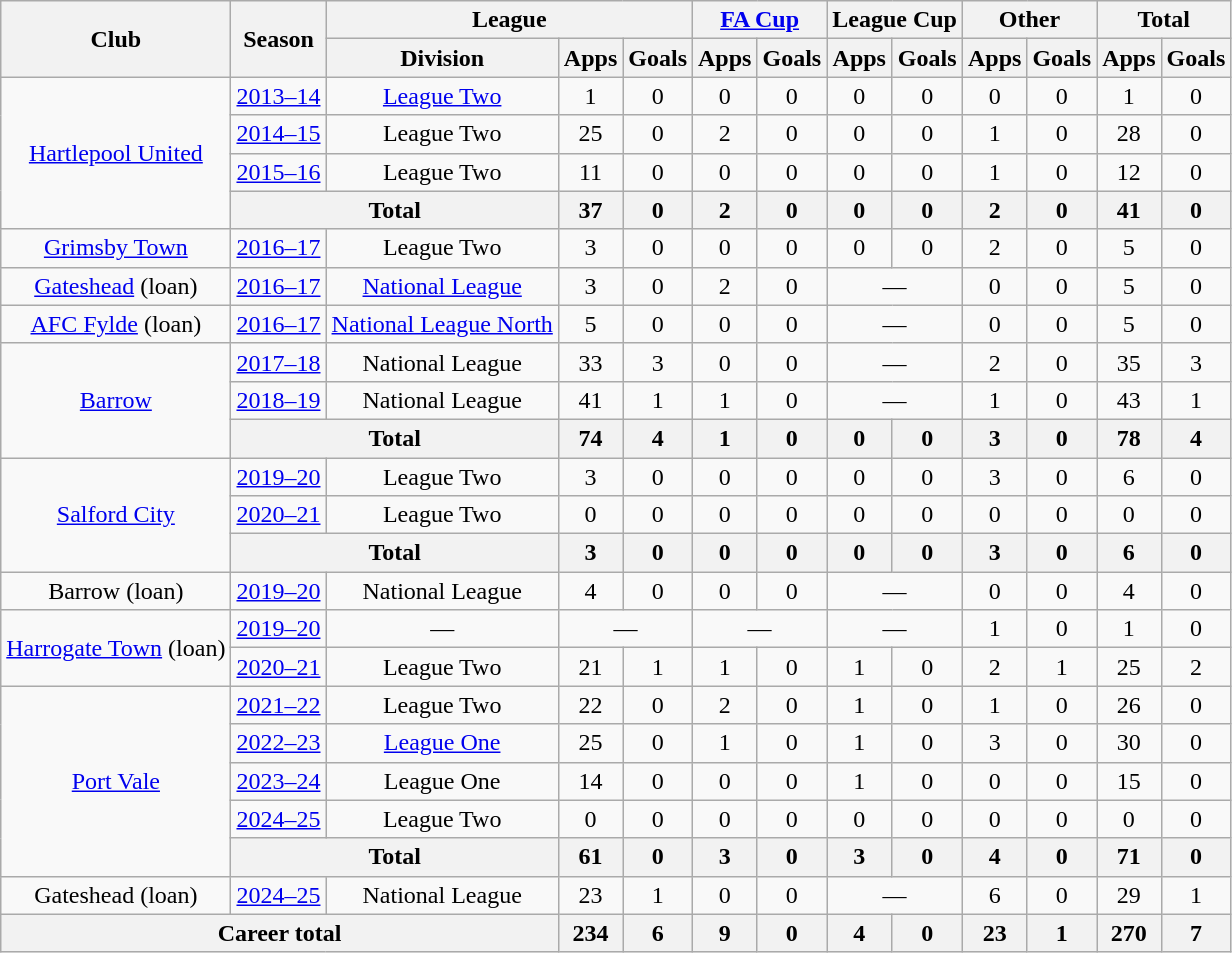<table class=wikitable style="text-align: center">
<tr>
<th rowspan=2>Club</th>
<th rowspan=2>Season</th>
<th colspan=3>League</th>
<th colspan=2><a href='#'>FA Cup</a></th>
<th colspan=2>League Cup</th>
<th colspan=2>Other</th>
<th colspan=2>Total</th>
</tr>
<tr>
<th>Division</th>
<th>Apps</th>
<th>Goals</th>
<th>Apps</th>
<th>Goals</th>
<th>Apps</th>
<th>Goals</th>
<th>Apps</th>
<th>Goals</th>
<th>Apps</th>
<th>Goals</th>
</tr>
<tr>
<td rowspan=4><a href='#'>Hartlepool United</a></td>
<td><a href='#'>2013–14</a></td>
<td><a href='#'>League Two</a></td>
<td>1</td>
<td>0</td>
<td>0</td>
<td>0</td>
<td>0</td>
<td>0</td>
<td>0</td>
<td>0</td>
<td>1</td>
<td>0</td>
</tr>
<tr>
<td><a href='#'>2014–15</a></td>
<td>League Two</td>
<td>25</td>
<td>0</td>
<td>2</td>
<td>0</td>
<td>0</td>
<td>0</td>
<td>1</td>
<td>0</td>
<td>28</td>
<td>0</td>
</tr>
<tr>
<td><a href='#'>2015–16</a></td>
<td>League Two</td>
<td>11</td>
<td>0</td>
<td>0</td>
<td>0</td>
<td>0</td>
<td>0</td>
<td>1</td>
<td>0</td>
<td>12</td>
<td>0</td>
</tr>
<tr>
<th colspan=2>Total</th>
<th>37</th>
<th>0</th>
<th>2</th>
<th>0</th>
<th>0</th>
<th>0</th>
<th>2</th>
<th>0</th>
<th>41</th>
<th>0</th>
</tr>
<tr>
<td><a href='#'>Grimsby Town</a></td>
<td><a href='#'>2016–17</a></td>
<td>League Two</td>
<td>3</td>
<td>0</td>
<td>0</td>
<td>0</td>
<td>0</td>
<td>0</td>
<td>2</td>
<td>0</td>
<td>5</td>
<td>0</td>
</tr>
<tr>
<td><a href='#'>Gateshead</a> (loan)</td>
<td><a href='#'>2016–17</a></td>
<td><a href='#'>National League</a></td>
<td>3</td>
<td>0</td>
<td>2</td>
<td>0</td>
<td colspan=2>—</td>
<td>0</td>
<td>0</td>
<td>5</td>
<td>0</td>
</tr>
<tr>
<td><a href='#'>AFC Fylde</a> (loan)</td>
<td><a href='#'>2016–17</a></td>
<td><a href='#'>National League North</a></td>
<td>5</td>
<td>0</td>
<td>0</td>
<td>0</td>
<td colspan=2>—</td>
<td>0</td>
<td>0</td>
<td>5</td>
<td>0</td>
</tr>
<tr>
<td rowspan=3><a href='#'>Barrow</a></td>
<td><a href='#'>2017–18</a></td>
<td>National League</td>
<td>33</td>
<td>3</td>
<td>0</td>
<td>0</td>
<td colspan=2>—</td>
<td>2</td>
<td>0</td>
<td>35</td>
<td>3</td>
</tr>
<tr>
<td><a href='#'>2018–19</a></td>
<td>National League</td>
<td>41</td>
<td>1</td>
<td>1</td>
<td>0</td>
<td colspan=2>—</td>
<td>1</td>
<td>0</td>
<td>43</td>
<td>1</td>
</tr>
<tr>
<th colspan=2>Total</th>
<th>74</th>
<th>4</th>
<th>1</th>
<th>0</th>
<th>0</th>
<th>0</th>
<th>3</th>
<th>0</th>
<th>78</th>
<th>4</th>
</tr>
<tr>
<td rowspan=3><a href='#'>Salford City</a></td>
<td><a href='#'>2019–20</a></td>
<td>League Two</td>
<td>3</td>
<td>0</td>
<td>0</td>
<td>0</td>
<td>0</td>
<td>0</td>
<td>3</td>
<td>0</td>
<td>6</td>
<td>0</td>
</tr>
<tr>
<td><a href='#'>2020–21</a></td>
<td>League Two</td>
<td>0</td>
<td>0</td>
<td>0</td>
<td>0</td>
<td>0</td>
<td>0</td>
<td>0</td>
<td>0</td>
<td>0</td>
<td>0</td>
</tr>
<tr>
<th colspan=2>Total</th>
<th>3</th>
<th>0</th>
<th>0</th>
<th>0</th>
<th>0</th>
<th>0</th>
<th>3</th>
<th>0</th>
<th>6</th>
<th>0</th>
</tr>
<tr>
<td>Barrow (loan)</td>
<td><a href='#'>2019–20</a></td>
<td>National League</td>
<td>4</td>
<td>0</td>
<td>0</td>
<td>0</td>
<td colspan="2">—</td>
<td>0</td>
<td>0</td>
<td>4</td>
<td>0</td>
</tr>
<tr>
<td rowspan=2><a href='#'>Harrogate Town</a> (loan)</td>
<td><a href='#'>2019–20</a></td>
<td>—</td>
<td colspan="2">—</td>
<td colspan="2">—</td>
<td colspan="2">—</td>
<td>1</td>
<td>0</td>
<td>1</td>
<td>0</td>
</tr>
<tr>
<td><a href='#'>2020–21</a></td>
<td>League Two</td>
<td>21</td>
<td>1</td>
<td>1</td>
<td>0</td>
<td>1</td>
<td>0</td>
<td>2</td>
<td>1</td>
<td>25</td>
<td>2</td>
</tr>
<tr>
<td rowspan=5><a href='#'>Port Vale</a></td>
<td><a href='#'>2021–22</a></td>
<td>League Two</td>
<td>22</td>
<td>0</td>
<td>2</td>
<td>0</td>
<td>1</td>
<td>0</td>
<td>1</td>
<td>0</td>
<td>26</td>
<td>0</td>
</tr>
<tr>
<td><a href='#'>2022–23</a></td>
<td><a href='#'>League One</a></td>
<td>25</td>
<td>0</td>
<td>1</td>
<td>0</td>
<td>1</td>
<td>0</td>
<td>3</td>
<td>0</td>
<td>30</td>
<td>0</td>
</tr>
<tr>
<td><a href='#'>2023–24</a></td>
<td>League One</td>
<td>14</td>
<td>0</td>
<td>0</td>
<td>0</td>
<td>1</td>
<td>0</td>
<td>0</td>
<td>0</td>
<td>15</td>
<td>0</td>
</tr>
<tr>
<td><a href='#'>2024–25</a></td>
<td>League Two</td>
<td>0</td>
<td>0</td>
<td>0</td>
<td>0</td>
<td>0</td>
<td>0</td>
<td>0</td>
<td>0</td>
<td>0</td>
<td>0</td>
</tr>
<tr>
<th colspan=2>Total</th>
<th>61</th>
<th>0</th>
<th>3</th>
<th>0</th>
<th>3</th>
<th>0</th>
<th>4</th>
<th>0</th>
<th>71</th>
<th>0</th>
</tr>
<tr>
<td>Gateshead (loan)</td>
<td><a href='#'>2024–25</a></td>
<td>National League</td>
<td>23</td>
<td>1</td>
<td>0</td>
<td>0</td>
<td colspan="2">—</td>
<td>6</td>
<td>0</td>
<td>29</td>
<td>1</td>
</tr>
<tr>
<th colspan=3>Career total</th>
<th>234</th>
<th>6</th>
<th>9</th>
<th>0</th>
<th>4</th>
<th>0</th>
<th>23</th>
<th>1</th>
<th>270</th>
<th>7</th>
</tr>
</table>
